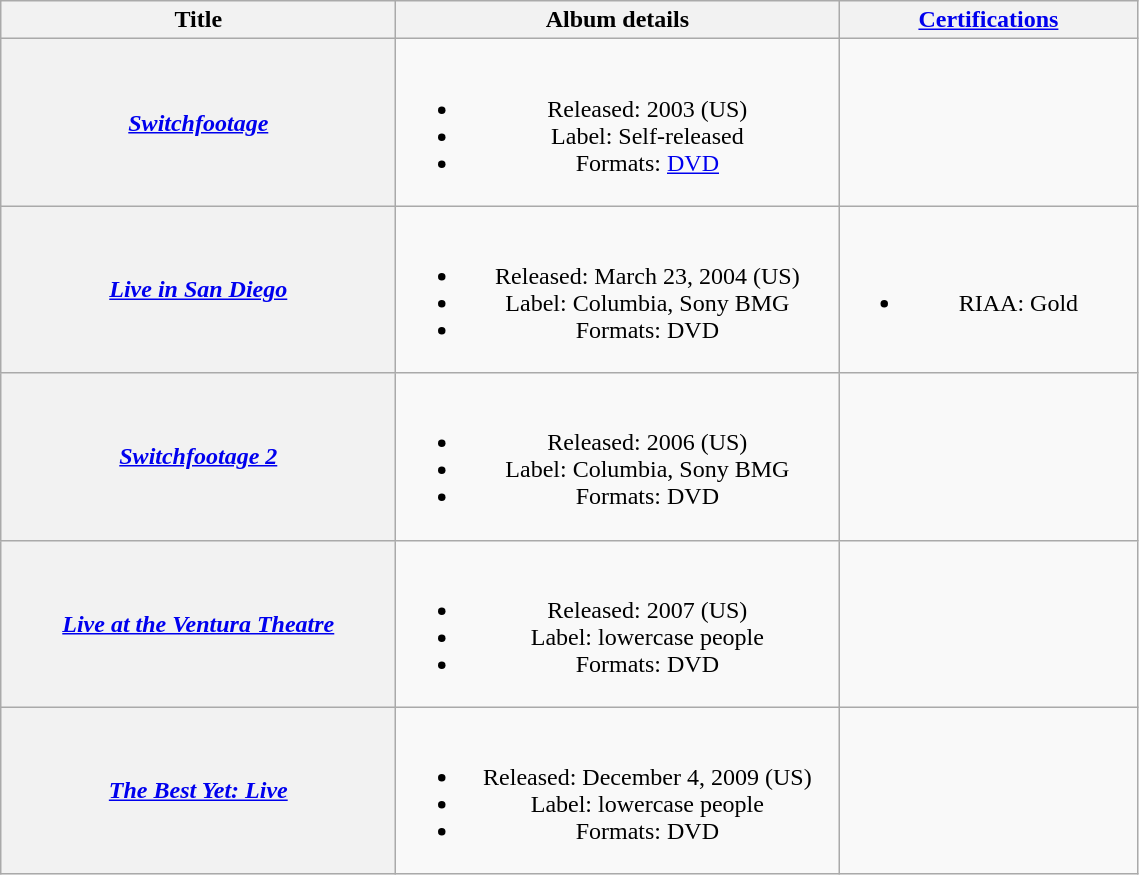<table class="wikitable plainrowheaders" style="text-align:center;">
<tr>
<th scope="col" style="width:16em;">Title</th>
<th scope="col" style="width:18em;">Album details</th>
<th scope="col" style="width:12em;"><a href='#'>Certifications</a></th>
</tr>
<tr>
<th scope="row"><em><a href='#'>Switchfootage</a></em></th>
<td><br><ul><li>Released: 2003 <span>(US)</span></li><li>Label: Self-released</li><li>Formats: <a href='#'>DVD</a></li></ul></td>
<td></td>
</tr>
<tr>
<th scope="row"><em><a href='#'>Live in San Diego</a></em></th>
<td><br><ul><li>Released: March 23, 2004 <span>(US)</span></li><li>Label: Columbia, Sony BMG</li><li>Formats: DVD</li></ul></td>
<td><br><ul><li>RIAA: Gold</li></ul></td>
</tr>
<tr>
<th scope="row"><em><a href='#'>Switchfootage 2</a></em></th>
<td><br><ul><li>Released: 2006 <span>(US)</span></li><li>Label: Columbia, Sony BMG</li><li>Formats: DVD</li></ul></td>
<td></td>
</tr>
<tr>
<th scope="row"><em><a href='#'>Live at the Ventura Theatre</a></em></th>
<td><br><ul><li>Released: 2007 <span>(US)</span></li><li>Label: lowercase people</li><li>Formats: DVD</li></ul></td>
<td></td>
</tr>
<tr>
<th scope="row"><em><a href='#'>The Best Yet: Live</a></em></th>
<td><br><ul><li>Released: December 4, 2009 <span>(US)</span></li><li>Label: lowercase people</li><li>Formats: DVD</li></ul></td>
<td></td>
</tr>
</table>
